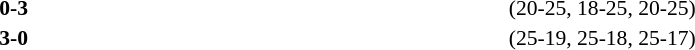<table width=100% cellspacing=1>
<tr>
<th width=20%></th>
<th width=12%></th>
<th width=20%></th>
<th width=33%></th>
<td></td>
</tr>
<tr style=font-size:90%>
<td align=right></td>
<td align=center><strong>0-3</strong></td>
<td></td>
<td>(20-25, 18-25, 20-25)</td>
<td></td>
</tr>
<tr style=font-size:90%>
<td align=right></td>
<td align=center><strong>3-0</strong></td>
<td></td>
<td>(25-19, 25-18, 25-17)</td>
</tr>
</table>
